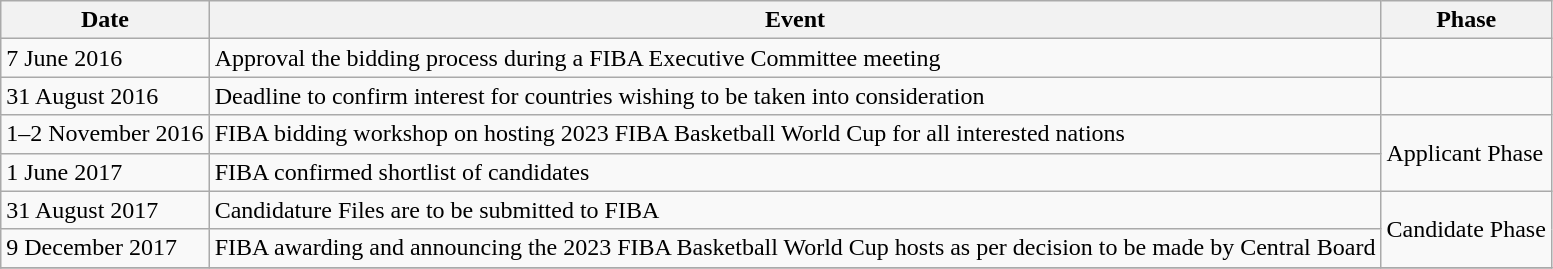<table class="wikitable">
<tr>
<th>Date</th>
<th>Event</th>
<th>Phase</th>
</tr>
<tr>
<td>7 June 2016</td>
<td>Approval the bidding process during a FIBA Executive Committee meeting</td>
<td></td>
</tr>
<tr>
<td>31 August 2016</td>
<td>Deadline to confirm interest for countries wishing to be taken into consideration</td>
<td></td>
</tr>
<tr>
<td>1–2 November 2016</td>
<td>FIBA bidding workshop on hosting 2023 FIBA Basketball World Cup for all interested nations</td>
<td rowspan="2">Applicant Phase</td>
</tr>
<tr>
<td>1 June 2017</td>
<td>FIBA confirmed shortlist of candidates</td>
</tr>
<tr>
<td>31 August 2017</td>
<td>Candidature Files are to be submitted to FIBA</td>
<td rowspan="2">Candidate Phase</td>
</tr>
<tr>
<td>9 December 2017</td>
<td>FIBA awarding and announcing the 2023 FIBA Basketball World Cup hosts as per decision to be made by Central Board</td>
</tr>
<tr>
</tr>
</table>
